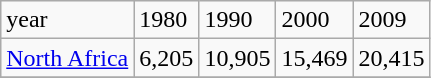<table class="wikitable sortable">
<tr>
<td>year</td>
<td>1980</td>
<td>1990</td>
<td>2000</td>
<td>2009</td>
</tr>
<tr>
<td><a href='#'>North Africa</a></td>
<td>6,205</td>
<td>10,905</td>
<td>15,469</td>
<td>20,415</td>
</tr>
<tr>
</tr>
</table>
